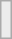<table class="wikitable" style="margin:1em auto;">
<tr>
<td bgcolor="#ECECEC"><br></td>
</tr>
</table>
